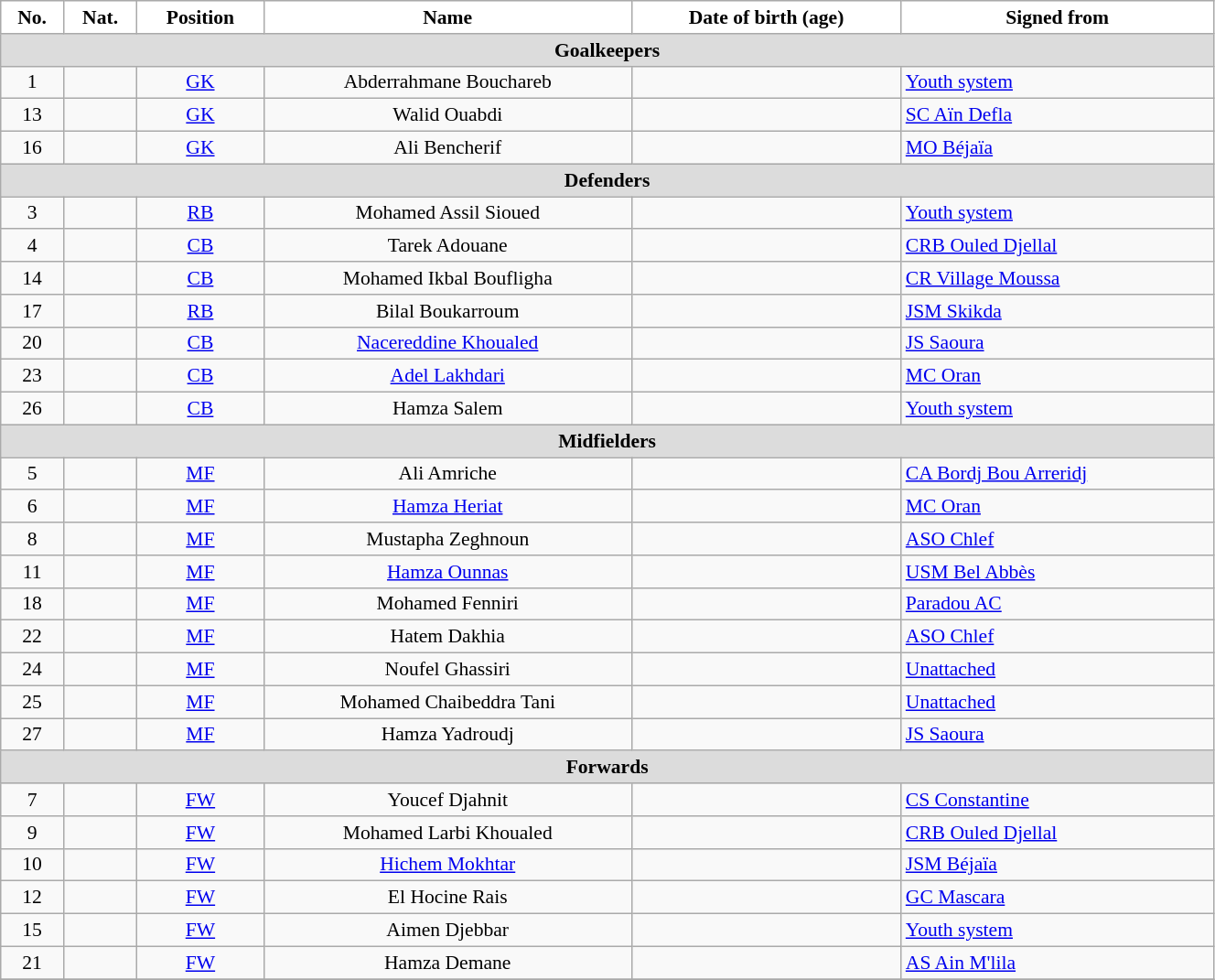<table class="wikitable" style="text-align:center; font-size:90%; width:70%">
<tr>
<th style="background:white; color:black; text-align:center;">No.</th>
<th style="background:white; color:black; text-align:center;">Nat.</th>
<th style="background:white; color:black; text-align:center;">Position</th>
<th style="background:white; color:black; text-align:center;">Name</th>
<th style="background:white; color:black; text-align:center;">Date of birth (age)</th>
<th style="background:white; color:black; text-align:center;">Signed from</th>
</tr>
<tr>
<th colspan=10 style="background:#DCDCDC; text-align:center;">Goalkeepers</th>
</tr>
<tr>
<td>1</td>
<td></td>
<td><a href='#'>GK</a></td>
<td>Abderrahmane Bouchareb</td>
<td></td>
<td style="text-align:left"> <a href='#'>Youth system</a></td>
</tr>
<tr>
<td>13</td>
<td></td>
<td><a href='#'>GK</a></td>
<td>Walid Ouabdi</td>
<td></td>
<td style="text-align:left"> <a href='#'>SC Aïn Defla</a></td>
</tr>
<tr>
<td>16</td>
<td></td>
<td><a href='#'>GK</a></td>
<td>Ali Bencherif</td>
<td></td>
<td style="text-align:left"> <a href='#'>MO Béjaïa</a></td>
</tr>
<tr>
<th colspan=10 style="background:#DCDCDC; text-align:center;">Defenders</th>
</tr>
<tr>
<td>3</td>
<td></td>
<td><a href='#'>RB</a></td>
<td>Mohamed Assil Sioued</td>
<td></td>
<td style="text-align:left"> <a href='#'>Youth system</a></td>
</tr>
<tr>
<td>4</td>
<td></td>
<td><a href='#'>CB</a></td>
<td>Tarek Adouane</td>
<td></td>
<td style="text-align:left"> <a href='#'>CRB Ouled Djellal</a></td>
</tr>
<tr>
<td>14</td>
<td></td>
<td><a href='#'>CB</a></td>
<td>Mohamed Ikbal Boufligha</td>
<td></td>
<td style="text-align:left"> <a href='#'>CR Village Moussa</a></td>
</tr>
<tr>
<td>17</td>
<td></td>
<td><a href='#'>RB</a></td>
<td>Bilal Boukarroum</td>
<td></td>
<td style="text-align:left"> <a href='#'>JSM Skikda</a></td>
</tr>
<tr>
<td>20</td>
<td></td>
<td><a href='#'>CB</a></td>
<td><a href='#'>Nacereddine Khoualed</a></td>
<td></td>
<td style="text-align:left"> <a href='#'>JS Saoura</a></td>
</tr>
<tr>
<td>23</td>
<td></td>
<td><a href='#'>CB</a></td>
<td><a href='#'>Adel Lakhdari</a></td>
<td></td>
<td style="text-align:left"> <a href='#'>MC Oran</a></td>
</tr>
<tr>
<td>26</td>
<td></td>
<td><a href='#'>CB</a></td>
<td>Hamza Salem</td>
<td></td>
<td style="text-align:left"> <a href='#'>Youth system</a></td>
</tr>
<tr>
<th colspan=10 style="background:#DCDCDC; text-align:center;">Midfielders</th>
</tr>
<tr>
<td>5</td>
<td></td>
<td><a href='#'>MF</a></td>
<td>Ali Amriche</td>
<td></td>
<td style="text-align:left"> <a href='#'>CA Bordj Bou Arreridj</a></td>
</tr>
<tr>
<td>6</td>
<td></td>
<td><a href='#'>MF</a></td>
<td><a href='#'>Hamza Heriat</a></td>
<td></td>
<td style="text-align:left"> <a href='#'>MC Oran</a></td>
</tr>
<tr>
<td>8</td>
<td></td>
<td><a href='#'>MF</a></td>
<td>Mustapha Zeghnoun</td>
<td></td>
<td style="text-align:left"> <a href='#'>ASO Chlef</a></td>
</tr>
<tr>
<td>11</td>
<td></td>
<td><a href='#'>MF</a></td>
<td><a href='#'>Hamza Ounnas</a></td>
<td></td>
<td style="text-align:left"> <a href='#'>USM Bel Abbès</a></td>
</tr>
<tr>
<td>18</td>
<td></td>
<td><a href='#'>MF</a></td>
<td>Mohamed Fenniri</td>
<td></td>
<td style="text-align:left"> <a href='#'>Paradou AC</a></td>
</tr>
<tr>
<td>22</td>
<td></td>
<td><a href='#'>MF</a></td>
<td>Hatem Dakhia</td>
<td></td>
<td style="text-align:left"> <a href='#'>ASO Chlef</a></td>
</tr>
<tr>
<td>24</td>
<td></td>
<td><a href='#'>MF</a></td>
<td>Noufel Ghassiri</td>
<td></td>
<td style="text-align:left"> <a href='#'>Unattached</a></td>
</tr>
<tr>
<td>25</td>
<td></td>
<td><a href='#'>MF</a></td>
<td>Mohamed Chaibeddra Tani</td>
<td></td>
<td style="text-align:left"> <a href='#'>Unattached</a></td>
</tr>
<tr>
<td>27</td>
<td></td>
<td><a href='#'>MF</a></td>
<td>Hamza Yadroudj</td>
<td></td>
<td style="text-align:left"> <a href='#'>JS Saoura</a></td>
</tr>
<tr>
<th colspan=10 style="background:#DCDCDC; text-align:center;">Forwards</th>
</tr>
<tr>
<td>7</td>
<td></td>
<td><a href='#'>FW</a></td>
<td>Youcef Djahnit</td>
<td></td>
<td style="text-align:left"> <a href='#'>CS Constantine</a></td>
</tr>
<tr>
<td>9</td>
<td></td>
<td><a href='#'>FW</a></td>
<td>Mohamed Larbi Khoualed</td>
<td></td>
<td style="text-align:left"> <a href='#'>CRB Ouled Djellal</a></td>
</tr>
<tr>
<td>10</td>
<td></td>
<td><a href='#'>FW</a></td>
<td><a href='#'>Hichem Mokhtar</a></td>
<td></td>
<td style="text-align:left"> <a href='#'>JSM Béjaïa</a></td>
</tr>
<tr>
<td>12</td>
<td></td>
<td><a href='#'>FW</a></td>
<td>El Hocine Rais</td>
<td></td>
<td style="text-align:left"> <a href='#'>GC Mascara</a></td>
</tr>
<tr>
<td>15</td>
<td></td>
<td><a href='#'>FW</a></td>
<td>Aimen Djebbar</td>
<td></td>
<td style="text-align:left"> <a href='#'>Youth system</a></td>
</tr>
<tr>
<td>21</td>
<td></td>
<td><a href='#'>FW</a></td>
<td>Hamza Demane</td>
<td></td>
<td style="text-align:left"> <a href='#'>AS Ain M'lila</a></td>
</tr>
<tr>
</tr>
</table>
